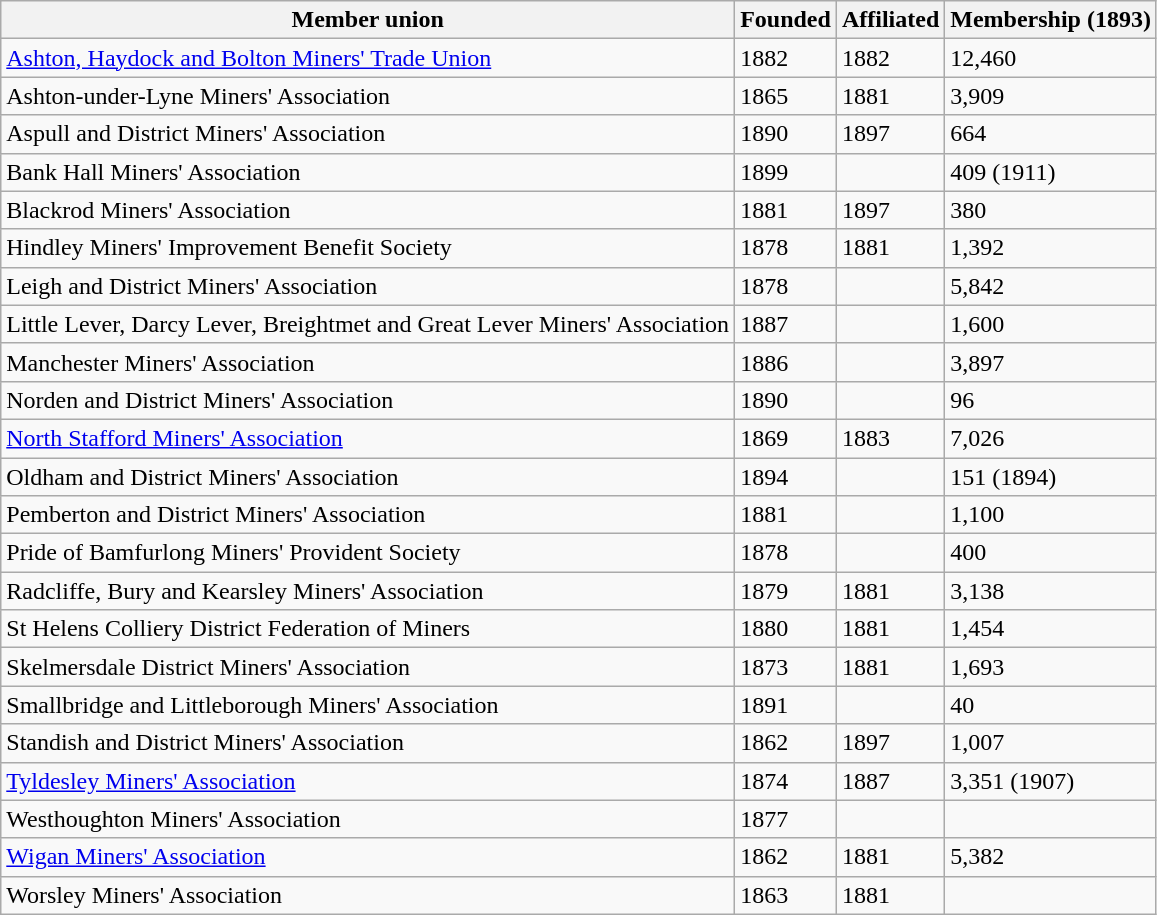<table class="wikitable sortable">
<tr>
<th>Member union</th>
<th>Founded</th>
<th>Affiliated</th>
<th>Membership (1893)</th>
</tr>
<tr>
<td><a href='#'>Ashton, Haydock and Bolton Miners' Trade Union</a></td>
<td>1882</td>
<td>1882</td>
<td>12,460</td>
</tr>
<tr>
<td>Ashton-under-Lyne Miners' Association</td>
<td>1865</td>
<td>1881</td>
<td>3,909</td>
</tr>
<tr>
<td>Aspull and District Miners' Association</td>
<td>1890</td>
<td>1897</td>
<td>664</td>
</tr>
<tr>
<td>Bank Hall Miners' Association</td>
<td>1899</td>
<td></td>
<td>409 (1911)</td>
</tr>
<tr>
<td>Blackrod Miners' Association</td>
<td>1881</td>
<td>1897</td>
<td>380</td>
</tr>
<tr>
<td>Hindley Miners' Improvement Benefit Society</td>
<td>1878</td>
<td>1881</td>
<td>1,392</td>
</tr>
<tr>
<td>Leigh and District Miners' Association</td>
<td>1878</td>
<td></td>
<td>5,842</td>
</tr>
<tr>
<td>Little Lever, Darcy Lever, Breightmet and Great Lever Miners' Association</td>
<td>1887</td>
<td></td>
<td>1,600</td>
</tr>
<tr>
<td>Manchester Miners' Association</td>
<td>1886</td>
<td></td>
<td>3,897</td>
</tr>
<tr>
<td>Norden and District Miners' Association</td>
<td>1890</td>
<td></td>
<td>96</td>
</tr>
<tr>
<td><a href='#'>North Stafford Miners' Association</a></td>
<td>1869</td>
<td>1883</td>
<td>7,026</td>
</tr>
<tr>
<td>Oldham and District Miners' Association</td>
<td>1894</td>
<td></td>
<td>151 (1894)</td>
</tr>
<tr>
<td>Pemberton and District Miners' Association</td>
<td>1881</td>
<td></td>
<td>1,100</td>
</tr>
<tr>
<td>Pride of Bamfurlong Miners' Provident Society</td>
<td>1878</td>
<td></td>
<td>400</td>
</tr>
<tr>
<td>Radcliffe, Bury and Kearsley Miners' Association</td>
<td>1879</td>
<td>1881</td>
<td>3,138</td>
</tr>
<tr>
<td>St Helens Colliery District Federation of Miners</td>
<td>1880</td>
<td>1881</td>
<td>1,454</td>
</tr>
<tr>
<td>Skelmersdale District Miners' Association</td>
<td>1873</td>
<td>1881</td>
<td>1,693</td>
</tr>
<tr>
<td>Smallbridge and Littleborough Miners' Association</td>
<td>1891</td>
<td></td>
<td>40</td>
</tr>
<tr>
<td>Standish and District Miners' Association</td>
<td>1862</td>
<td>1897</td>
<td>1,007</td>
</tr>
<tr>
<td><a href='#'>Tyldesley Miners' Association</a></td>
<td>1874</td>
<td>1887</td>
<td>3,351 (1907)</td>
</tr>
<tr>
<td>Westhoughton Miners' Association</td>
<td>1877</td>
<td></td>
<td></td>
</tr>
<tr>
<td><a href='#'>Wigan Miners' Association</a></td>
<td>1862</td>
<td>1881</td>
<td>5,382</td>
</tr>
<tr>
<td>Worsley Miners' Association</td>
<td>1863</td>
<td>1881</td>
<td></td>
</tr>
</table>
